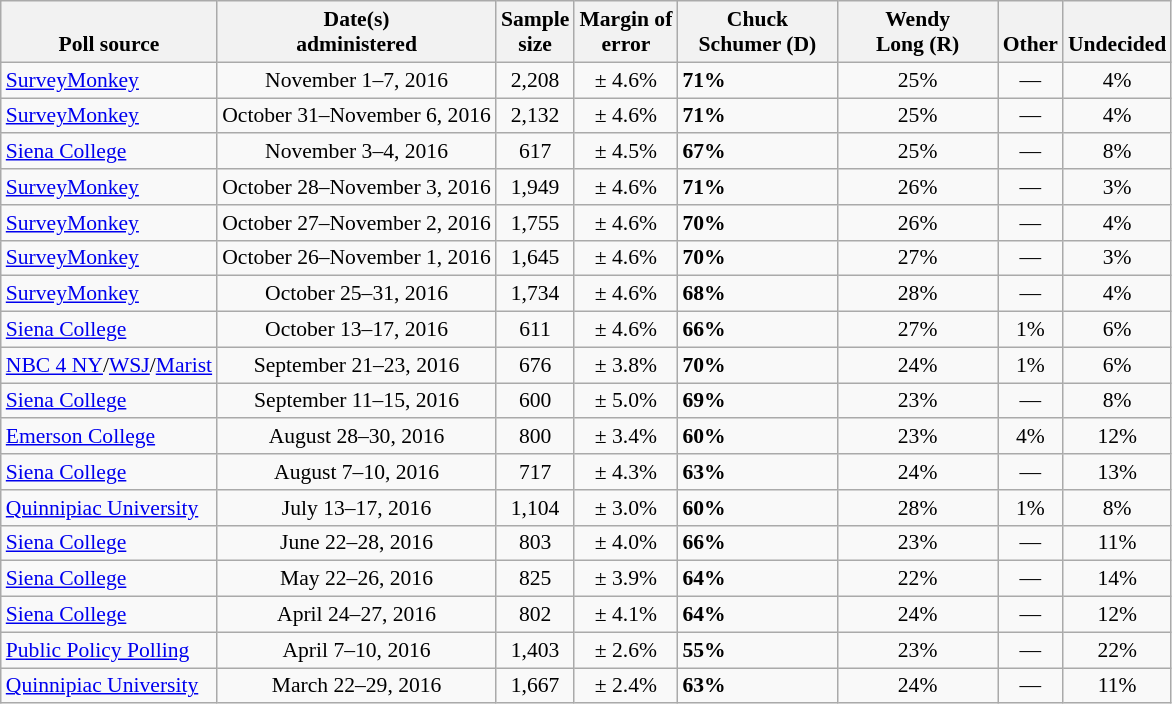<table class="wikitable" style="font-size:90%;">
<tr valign= bottom>
<th>Poll source</th>
<th>Date(s)<br>administered</th>
<th>Sample<br>size</th>
<th>Margin of<br>error</th>
<th style="width:100px;">Chuck<br>Schumer (D)</th>
<th style="width:100px;">Wendy<br>Long (R)</th>
<th>Other</th>
<th>Undecided</th>
</tr>
<tr>
<td><a href='#'>SurveyMonkey</a></td>
<td align=center>November 1–7, 2016</td>
<td align=center>2,208</td>
<td align=center>± 4.6%</td>
<td><strong>71%</strong></td>
<td align=center>25%</td>
<td align=center>—</td>
<td align=center>4%</td>
</tr>
<tr>
<td><a href='#'>SurveyMonkey</a></td>
<td align=center>October 31–November 6, 2016</td>
<td align=center>2,132</td>
<td align=center>± 4.6%</td>
<td><strong>71%</strong></td>
<td align=center>25%</td>
<td align=center>—</td>
<td align=center>4%</td>
</tr>
<tr>
<td><a href='#'>Siena College</a></td>
<td align=center>November 3–4, 2016</td>
<td align=center>617</td>
<td align=center>± 4.5%</td>
<td><strong>67%</strong></td>
<td align=center>25%</td>
<td align=center>—</td>
<td align=center>8%</td>
</tr>
<tr>
<td><a href='#'>SurveyMonkey</a></td>
<td align=center>October 28–November 3, 2016</td>
<td align=center>1,949</td>
<td align=center>± 4.6%</td>
<td><strong>71%</strong></td>
<td align=center>26%</td>
<td align=center>—</td>
<td align=center>3%</td>
</tr>
<tr>
<td><a href='#'>SurveyMonkey</a></td>
<td align=center>October 27–November 2, 2016</td>
<td align=center>1,755</td>
<td align=center>± 4.6%</td>
<td><strong>70%</strong></td>
<td align=center>26%</td>
<td align=center>—</td>
<td align=center>4%</td>
</tr>
<tr>
<td><a href='#'>SurveyMonkey</a></td>
<td align=center>October 26–November 1, 2016</td>
<td align=center>1,645</td>
<td align=center>± 4.6%</td>
<td><strong>70%</strong></td>
<td align=center>27%</td>
<td align=center>—</td>
<td align=center>3%</td>
</tr>
<tr>
<td><a href='#'>SurveyMonkey</a></td>
<td align=center>October 25–31, 2016</td>
<td align=center>1,734</td>
<td align=center>± 4.6%</td>
<td><strong>68%</strong></td>
<td align=center>28%</td>
<td align=center>—</td>
<td align=center>4%</td>
</tr>
<tr>
<td><a href='#'>Siena College</a></td>
<td align=center>October 13–17, 2016</td>
<td align=center>611</td>
<td align=center>± 4.6%</td>
<td><strong>66%</strong></td>
<td align=center>27%</td>
<td align=center>1%</td>
<td align=center>6%</td>
</tr>
<tr>
<td><a href='#'>NBC 4 NY</a>/<a href='#'>WSJ</a>/<a href='#'>Marist</a></td>
<td align=center>September 21–23, 2016</td>
<td align=center>676</td>
<td align=center>± 3.8%</td>
<td><strong>70%</strong></td>
<td align=center>24%</td>
<td align=center>1%</td>
<td align=center>6%</td>
</tr>
<tr>
<td><a href='#'>Siena College</a></td>
<td align=center>September 11–15, 2016</td>
<td align=center>600</td>
<td align=center>± 5.0%</td>
<td><strong>69%</strong></td>
<td align=center>23%</td>
<td align=center>—</td>
<td align=center>8%</td>
</tr>
<tr>
<td><a href='#'>Emerson College</a></td>
<td align=center>August 28–30, 2016</td>
<td align=center>800</td>
<td align=center>± 3.4%</td>
<td><strong>60%</strong></td>
<td align=center>23%</td>
<td align=center>4%</td>
<td align=center>12%</td>
</tr>
<tr>
<td><a href='#'>Siena College</a></td>
<td align=center>August 7–10, 2016</td>
<td align=center>717</td>
<td align=center>± 4.3%</td>
<td><strong>63%</strong></td>
<td align=center>24%</td>
<td align=center>—</td>
<td align=center>13%</td>
</tr>
<tr>
<td><a href='#'>Quinnipiac University</a></td>
<td align=center>July 13–17, 2016</td>
<td align=center>1,104</td>
<td align=center>± 3.0%</td>
<td><strong>60%</strong></td>
<td align=center>28%</td>
<td align=center>1%</td>
<td align=center>8%</td>
</tr>
<tr>
<td><a href='#'>Siena College</a></td>
<td align=center>June 22–28, 2016</td>
<td align=center>803</td>
<td align=center>± 4.0%</td>
<td><strong>66%</strong></td>
<td align=center>23%</td>
<td align=center>—</td>
<td align=center>11%</td>
</tr>
<tr>
<td><a href='#'>Siena College</a></td>
<td align=center>May 22–26, 2016</td>
<td align=center>825</td>
<td align=center>± 3.9%</td>
<td><strong>64%</strong></td>
<td align=center>22%</td>
<td align=center>—</td>
<td align=center>14%</td>
</tr>
<tr>
<td><a href='#'>Siena College</a></td>
<td align=center>April 24–27, 2016</td>
<td align=center>802</td>
<td align=center>± 4.1%</td>
<td><strong>64%</strong></td>
<td align=center>24%</td>
<td align=center>—</td>
<td align=center>12%</td>
</tr>
<tr>
<td><a href='#'>Public Policy Polling</a></td>
<td align=center>April 7–10, 2016</td>
<td align=center>1,403</td>
<td align=center>± 2.6%</td>
<td><strong>55%</strong></td>
<td align=center>23%</td>
<td align=center>—</td>
<td align=center>22%</td>
</tr>
<tr>
<td><a href='#'>Quinnipiac University</a></td>
<td align=center>March 22–29, 2016</td>
<td align=center>1,667</td>
<td align=center>± 2.4%</td>
<td><strong>63%</strong></td>
<td align=center>24%</td>
<td align=center>—</td>
<td align=center>11%</td>
</tr>
</table>
